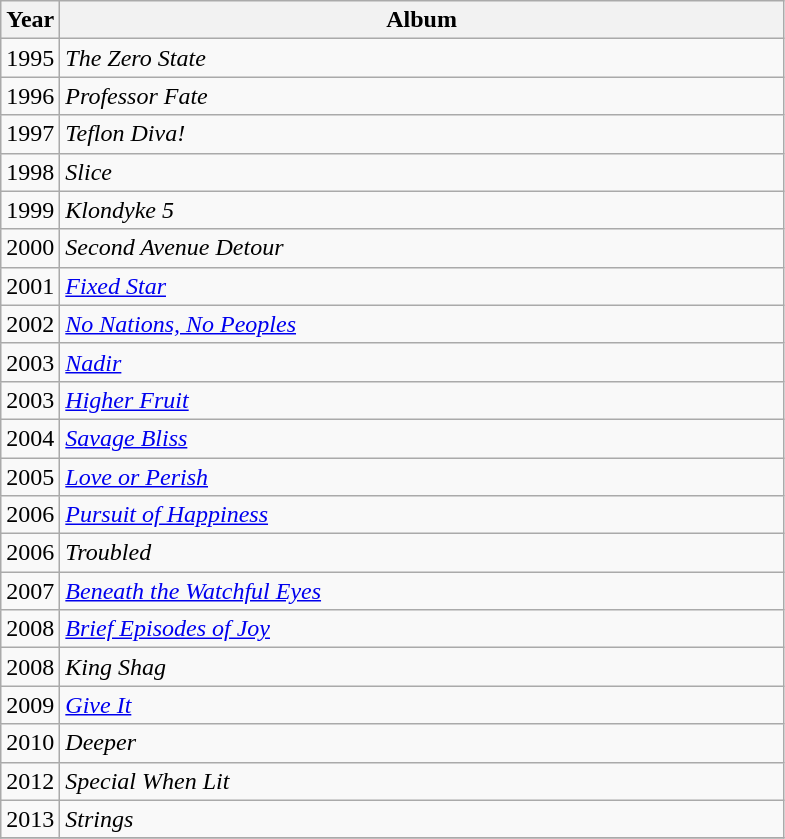<table class="wikitable">
<tr>
<th width="30">Year</th>
<th width="475">Album</th>
</tr>
<tr>
<td>1995</td>
<td><em>The Zero State</em></td>
</tr>
<tr>
<td>1996</td>
<td><em>Professor Fate</em></td>
</tr>
<tr>
<td>1997</td>
<td><em>Teflon Diva!</em></td>
</tr>
<tr>
<td>1998</td>
<td><em>Slice</em></td>
</tr>
<tr>
<td>1999</td>
<td><em>Klondyke 5</em></td>
</tr>
<tr>
<td>2000</td>
<td><em>Second Avenue Detour</em></td>
</tr>
<tr>
<td>2001</td>
<td><em><a href='#'>Fixed Star</a></em></td>
</tr>
<tr>
<td>2002</td>
<td><em><a href='#'>No Nations, No Peoples</a></em></td>
</tr>
<tr>
<td>2003</td>
<td><em><a href='#'>Nadir</a></em></td>
</tr>
<tr>
<td>2003</td>
<td><em><a href='#'>Higher Fruit</a></em></td>
</tr>
<tr>
<td>2004</td>
<td><em><a href='#'>Savage Bliss</a></em></td>
</tr>
<tr>
<td>2005</td>
<td><em><a href='#'>Love or Perish</a></em></td>
</tr>
<tr>
<td>2006</td>
<td><em><a href='#'>Pursuit of Happiness</a></em></td>
</tr>
<tr>
<td>2006</td>
<td><em>Troubled</em></td>
</tr>
<tr>
<td>2007</td>
<td><em><a href='#'>Beneath the Watchful Eyes</a></em></td>
</tr>
<tr>
<td>2008</td>
<td><em><a href='#'>Brief Episodes of Joy</a></em></td>
</tr>
<tr>
<td>2008</td>
<td><em>King Shag</em></td>
</tr>
<tr>
<td>2009</td>
<td><em><a href='#'>Give It</a></em></td>
</tr>
<tr>
<td>2010</td>
<td><em>Deeper</em></td>
</tr>
<tr>
<td>2012</td>
<td><em>Special When Lit</em></td>
</tr>
<tr>
<td>2013</td>
<td><em>Strings</em></td>
</tr>
<tr>
</tr>
</table>
